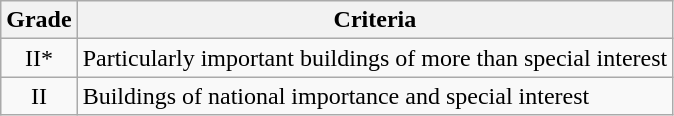<table class="wikitable">
<tr>
<th>Grade</th>
<th>Criteria</th>
</tr>
<tr>
<td align="center" >II*</td>
<td>Particularly important buildings of more than special interest</td>
</tr>
<tr>
<td align="center" >II</td>
<td>Buildings of national importance and special interest</td>
</tr>
</table>
